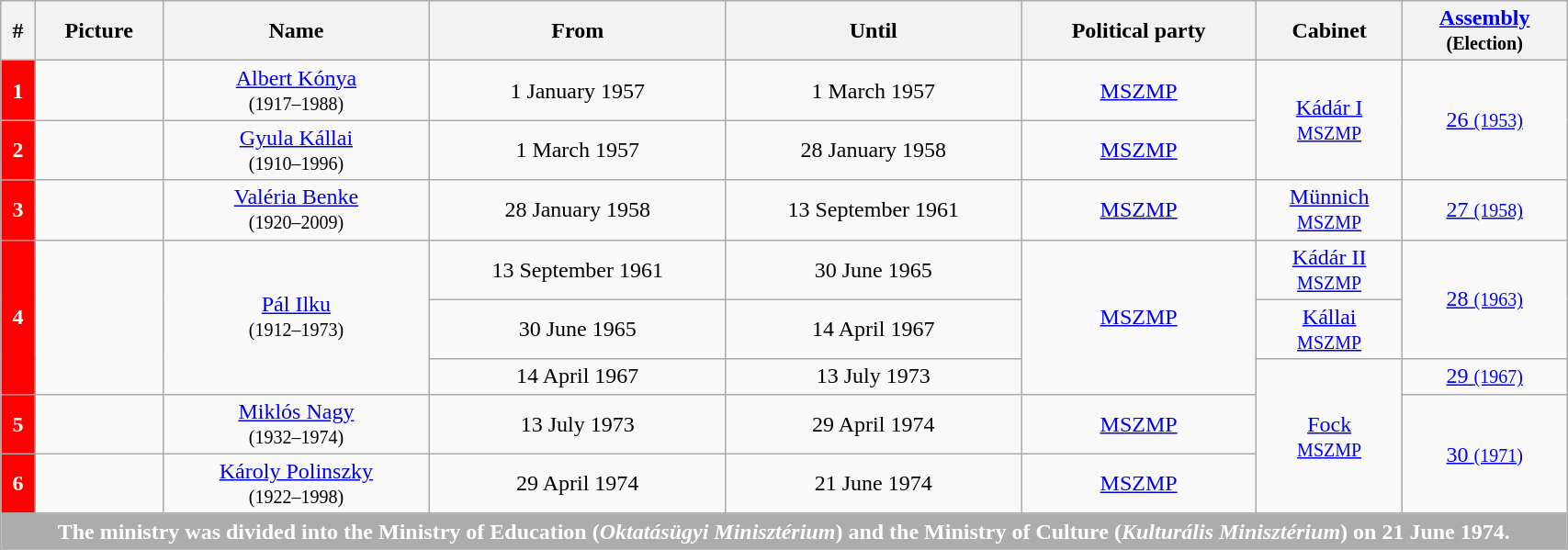<table width=90% class="wikitable" style="text-align:center">
<tr>
<th>#</th>
<th>Picture</th>
<th>Name</th>
<th>From</th>
<th>Until</th>
<th>Political party</th>
<th>Cabinet</th>
<th><a href='#'>Assembly</a><br><small>(Election)</small></th>
</tr>
<tr>
<th style="background:Red; color:white">1</th>
<td></td>
<td><a href='#'>Albert Kónya</a><br><small>(1917–1988)</small></td>
<td>1 January 1957</td>
<td>1 March 1957</td>
<td><a href='#'>MSZMP</a></td>
<td rowspan="2"><a href='#'>Kádár I</a><br><small><a href='#'>MSZMP</a></small></td>
<td rowspan="3"><a href='#'>26 <small>(1953)</small></a></td>
</tr>
<tr>
<th style="background:Red; color:white">2</th>
<td></td>
<td><a href='#'>Gyula Kállai</a><br><small>(1910–1996)</small></td>
<td>1 March 1957</td>
<td>28 January 1958</td>
<td><a href='#'>MSZMP</a></td>
</tr>
<tr>
<th rowspan="2" style="background:Red; color:white">3</th>
<td rowspan="2"></td>
<td rowspan="2"><a href='#'>Valéria Benke</a><br><small>(1920–2009)</small></td>
<td rowspan="2">28 January 1958</td>
<td rowspan="2">13 September 1961</td>
<td rowspan="2"><a href='#'>MSZMP</a></td>
<td rowspan="2"><a href='#'>Münnich</a><br><small><a href='#'>MSZMP</a></small></td>
</tr>
<tr>
<td rowspan="2"><a href='#'>27 <small>(1958)</small></a></td>
</tr>
<tr>
<th rowspan="5" style="background:Red; color:white">4</th>
<td rowspan="5"></td>
<td rowspan="5"><a href='#'>Pál Ilku</a><br><small>(1912–1973)</small></td>
<td rowspan="2">13 September 1961</td>
<td rowspan="2">30 June 1965</td>
<td rowspan="5"><a href='#'>MSZMP</a></td>
<td rowspan="2"><a href='#'>Kádár II</a><br><small><a href='#'>MSZMP</a></small></td>
</tr>
<tr>
<td rowspan="2"><a href='#'>28 <small>(1963)</small></a></td>
</tr>
<tr>
<td>30 June 1965</td>
<td>14 April 1967</td>
<td><a href='#'>Kállai</a><br><small><a href='#'>MSZMP</a></small></td>
</tr>
<tr>
<td rowspan="2">14 April 1967</td>
<td rowspan="2">13 July 1973</td>
<td rowspan="4"><a href='#'>Fock</a><br><small><a href='#'>MSZMP</a></small></td>
<td><a href='#'>29 <small>(1967)</small></a></td>
</tr>
<tr>
<td rowspan="3"><a href='#'>30 <small>(1971)</small></a></td>
</tr>
<tr>
<th style="background:Red; color:white">5</th>
<td></td>
<td><a href='#'>Miklós Nagy</a><br><small>(1932–1974)</small></td>
<td>13 July 1973</td>
<td>29 April 1974</td>
<td><a href='#'>MSZMP</a></td>
</tr>
<tr>
<th style="background:Red; color:white">6</th>
<td></td>
<td><a href='#'>Károly Polinszky</a><br><small>(1922–1998)</small></td>
<td>29 April 1974</td>
<td>21 June 1974</td>
<td><a href='#'>MSZMP</a></td>
</tr>
<tr>
<th colspan="8" style="background-color:#ACACAC; color:white">The ministry was divided into the Ministry of Education (<em>Oktatásügyi Minisztérium</em>) and the Ministry of Culture (<em>Kulturális Minisztérium</em>) on 21 June 1974.</th>
</tr>
<tr>
</tr>
</table>
